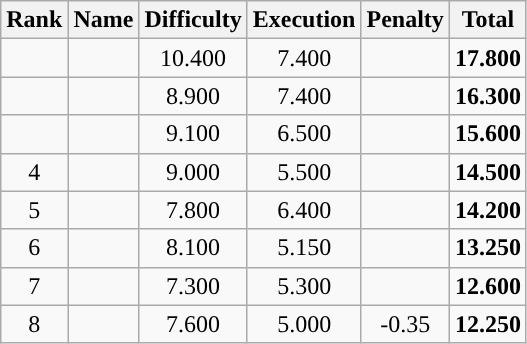<table class="wikitable sortable" style="text-align:center">
<tr>
<th>Rank</th>
<th>Name</th>
<th>Difficulty</th>
<th>Execution</th>
<th>Penalty</th>
<th>Total</th>
</tr>
<tr>
<td></td>
<td align="left"></td>
<td>10.400</td>
<td>7.400</td>
<td></td>
<td><strong>17.800</strong></td>
</tr>
<tr>
<td></td>
<td align="left"></td>
<td>8.900</td>
<td>7.400</td>
<td></td>
<td><strong>16.300</strong></td>
</tr>
<tr>
<td></td>
<td align="left"></td>
<td>9.100</td>
<td>6.500</td>
<td></td>
<td><strong>15.600</strong></td>
</tr>
<tr>
<td>4</td>
<td align="left"></td>
<td>9.000</td>
<td>5.500</td>
<td></td>
<td><strong>14.500</strong></td>
</tr>
<tr>
<td>5</td>
<td align="left"></td>
<td>7.800</td>
<td>6.400</td>
<td></td>
<td><strong>14.200</strong></td>
</tr>
<tr>
<td>6</td>
<td align="left"></td>
<td>8.100</td>
<td>5.150</td>
<td></td>
<td><strong>13.250</strong></td>
</tr>
<tr>
<td>7</td>
<td align="left"></td>
<td>7.300</td>
<td>5.300</td>
<td></td>
<td><strong>12.600</strong></td>
</tr>
<tr>
<td>8</td>
<td align="left"></td>
<td>7.600</td>
<td>5.000</td>
<td>-0.35</td>
<td><strong>12.250</strong></td>
</tr>
</table>
